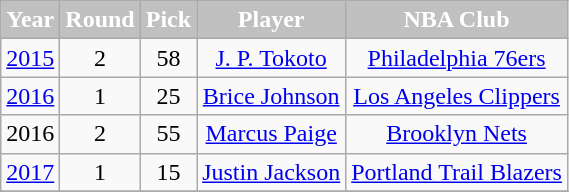<table class="wikitable">
<tr align="center">
<th style="background:silver;color:white;">Year</th>
<th style="background:silver;color:white;">Round</th>
<th style="background:silver;color:white;">Pick</th>
<th style="background:silver;color:white;">Player</th>
<th style="background:silver;color:white;">NBA Club</th>
</tr>
<tr align="center" bgcolor="">
<td><a href='#'>2015</a></td>
<td>2</td>
<td>58</td>
<td><a href='#'>J. P. Tokoto</a></td>
<td><a href='#'>Philadelphia 76ers</a></td>
</tr>
<tr align="center" bgcolor="">
<td><a href='#'>2016</a></td>
<td>1</td>
<td>25</td>
<td><a href='#'>Brice Johnson</a></td>
<td><a href='#'>Los Angeles Clippers</a></td>
</tr>
<tr align="center" bgcolor="">
<td>2016</td>
<td>2</td>
<td>55</td>
<td><a href='#'>Marcus Paige</a></td>
<td><a href='#'>Brooklyn Nets</a></td>
</tr>
<tr align="center" bgcolor="">
<td><a href='#'>2017</a></td>
<td>1</td>
<td>15</td>
<td><a href='#'>Justin Jackson</a></td>
<td><a href='#'>Portland Trail Blazers</a></td>
</tr>
<tr align="center" bgcolor="">
</tr>
</table>
